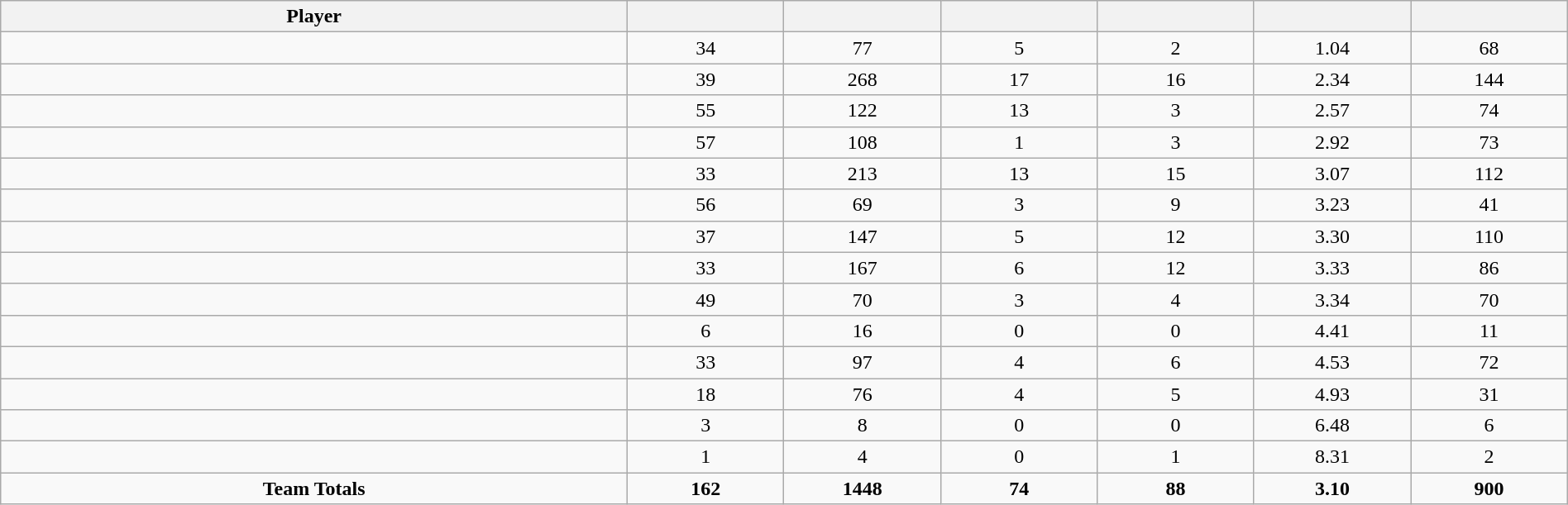<table class="wikitable sortable" style="text-align:center;" width="100%">
<tr>
<th width="40%">Player</th>
<th width="10%"></th>
<th width="10%" data-sort-type="number"></th>
<th width="10%"></th>
<th width="10%"></th>
<th width="10%"></th>
<th width="10%"></th>
</tr>
<tr>
<td></td>
<td>34</td>
<td>77</td>
<td>5</td>
<td>2</td>
<td>1.04</td>
<td>68</td>
</tr>
<tr>
<td></td>
<td>39</td>
<td>268</td>
<td>17</td>
<td>16</td>
<td>2.34</td>
<td>144</td>
</tr>
<tr>
<td></td>
<td>55</td>
<td>122</td>
<td>13</td>
<td>3</td>
<td>2.57</td>
<td>74</td>
</tr>
<tr>
<td></td>
<td>57</td>
<td>108</td>
<td>1</td>
<td>3</td>
<td>2.92</td>
<td>73</td>
</tr>
<tr>
<td></td>
<td>33</td>
<td>213</td>
<td>13</td>
<td>15</td>
<td>3.07</td>
<td>112</td>
</tr>
<tr>
<td></td>
<td>56</td>
<td>69</td>
<td>3</td>
<td>9</td>
<td>3.23</td>
<td>41</td>
</tr>
<tr>
<td></td>
<td>37</td>
<td>147</td>
<td>5</td>
<td>12</td>
<td>3.30</td>
<td>110</td>
</tr>
<tr>
<td></td>
<td>33</td>
<td>167</td>
<td>6</td>
<td>12</td>
<td>3.33</td>
<td>86</td>
</tr>
<tr>
<td></td>
<td>49</td>
<td>70</td>
<td>3</td>
<td>4</td>
<td>3.34</td>
<td>70</td>
</tr>
<tr>
<td></td>
<td>6</td>
<td>16</td>
<td>0</td>
<td>0</td>
<td>4.41</td>
<td>11</td>
</tr>
<tr>
<td></td>
<td>33</td>
<td>97</td>
<td>4</td>
<td>6</td>
<td>4.53</td>
<td>72</td>
</tr>
<tr>
<td></td>
<td>18</td>
<td>76</td>
<td>4</td>
<td>5</td>
<td>4.93</td>
<td>31</td>
</tr>
<tr>
<td></td>
<td>3</td>
<td>8</td>
<td>0</td>
<td>0</td>
<td>6.48</td>
<td>6</td>
</tr>
<tr>
<td></td>
<td>1</td>
<td>4</td>
<td>0</td>
<td>1</td>
<td>8.31</td>
<td>2</td>
</tr>
<tr>
<td><strong>Team Totals</strong></td>
<td><strong>162</strong></td>
<td><strong>1448</strong></td>
<td><strong>74</strong></td>
<td><strong>88</strong></td>
<td><strong>3.10</strong></td>
<td><strong>900</strong></td>
</tr>
</table>
